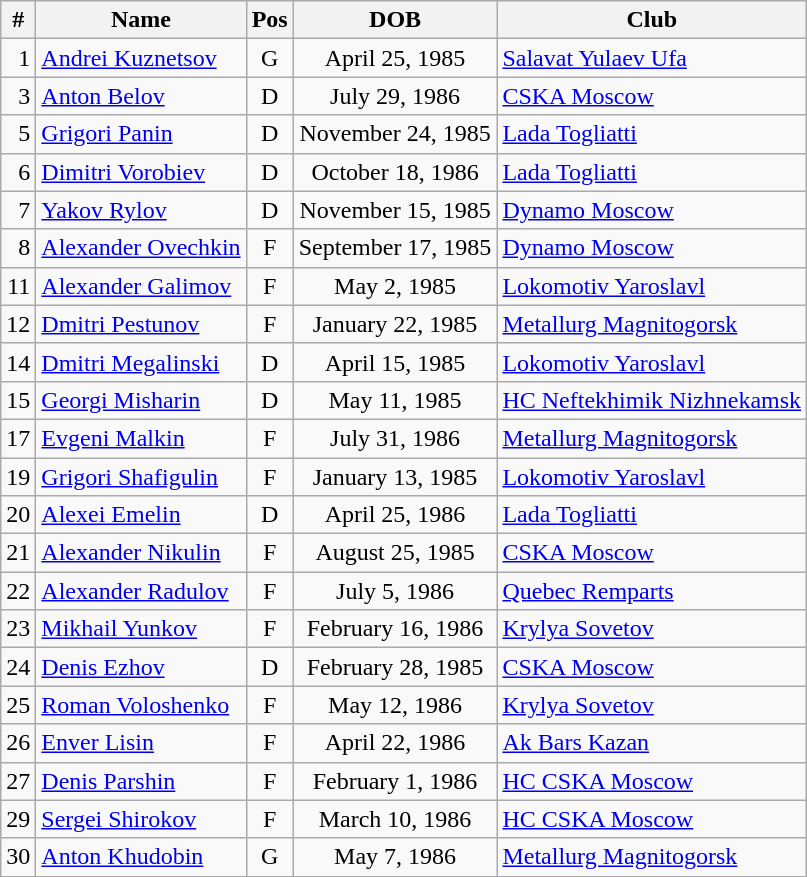<table class="wikitable">
<tr>
<th>#</th>
<th>Name</th>
<th>Pos</th>
<th>DOB</th>
<th>Club</th>
</tr>
<tr>
<td align=right>1</td>
<td><a href='#'>Andrei Kuznetsov</a></td>
<td align=center>G</td>
<td align=center>April 25, 1985</td>
<td><a href='#'>Salavat Yulaev Ufa</a> </td>
</tr>
<tr>
<td align=right>3</td>
<td><a href='#'>Anton Belov</a></td>
<td align=center>D</td>
<td align=center>July 29, 1986</td>
<td><a href='#'>CSKA Moscow</a> </td>
</tr>
<tr>
<td align=right>5</td>
<td><a href='#'>Grigori Panin</a></td>
<td align=center>D</td>
<td align=center>November 24, 1985</td>
<td><a href='#'>Lada Togliatti</a> </td>
</tr>
<tr>
<td align=right>6</td>
<td><a href='#'>Dimitri Vorobiev</a></td>
<td align=center>D</td>
<td align=center>October 18, 1986</td>
<td><a href='#'>Lada Togliatti</a> </td>
</tr>
<tr>
<td align=right>7</td>
<td><a href='#'>Yakov Rylov</a></td>
<td align=center>D</td>
<td align=center>November 15, 1985</td>
<td><a href='#'>Dynamo Moscow</a> </td>
</tr>
<tr>
<td align=right>8</td>
<td><a href='#'>Alexander Ovechkin</a></td>
<td align=center>F</td>
<td align=center>September 17, 1985</td>
<td><a href='#'>Dynamo Moscow</a> </td>
</tr>
<tr>
<td align=right>11</td>
<td><a href='#'>Alexander Galimov</a></td>
<td align=center>F</td>
<td align=center>May 2, 1985</td>
<td><a href='#'>Lokomotiv Yaroslavl</a> </td>
</tr>
<tr>
<td align=right>12</td>
<td><a href='#'>Dmitri Pestunov</a></td>
<td align=center>F</td>
<td align=center>January 22, 1985</td>
<td><a href='#'>Metallurg Magnitogorsk</a> </td>
</tr>
<tr>
<td align=right>14</td>
<td><a href='#'>Dmitri Megalinski</a></td>
<td align=center>D</td>
<td align=center>April 15, 1985</td>
<td><a href='#'>Lokomotiv Yaroslavl</a> </td>
</tr>
<tr>
<td align=right>15</td>
<td><a href='#'>Georgi Misharin</a></td>
<td align=center>D</td>
<td align=center>May 11, 1985</td>
<td><a href='#'>HC Neftekhimik Nizhnekamsk</a> </td>
</tr>
<tr>
<td align=right>17</td>
<td><a href='#'>Evgeni Malkin</a></td>
<td align=center>F</td>
<td align=center>July 31, 1986</td>
<td><a href='#'>Metallurg Magnitogorsk</a> </td>
</tr>
<tr>
<td align=right>19</td>
<td><a href='#'>Grigori Shafigulin</a></td>
<td align=center>F</td>
<td align=center>January 13, 1985</td>
<td><a href='#'>Lokomotiv Yaroslavl</a> </td>
</tr>
<tr>
<td align=right>20</td>
<td><a href='#'>Alexei Emelin</a></td>
<td align=center>D</td>
<td align=center>April 25, 1986</td>
<td><a href='#'>Lada Togliatti</a> </td>
</tr>
<tr>
<td align=right>21</td>
<td><a href='#'>Alexander Nikulin</a></td>
<td align=center>F</td>
<td align=center>August 25, 1985</td>
<td><a href='#'>CSKA Moscow</a> </td>
</tr>
<tr>
<td align=right>22</td>
<td><a href='#'>Alexander Radulov</a></td>
<td align=center>F</td>
<td align=center>July 5, 1986</td>
<td><a href='#'>Quebec Remparts</a> </td>
</tr>
<tr>
<td align=right>23</td>
<td><a href='#'>Mikhail Yunkov</a></td>
<td align=center>F</td>
<td align=center>February 16, 1986</td>
<td><a href='#'>Krylya Sovetov</a> </td>
</tr>
<tr>
<td align=right>24</td>
<td><a href='#'>Denis Ezhov</a></td>
<td align=center>D</td>
<td align=center>February 28, 1985</td>
<td><a href='#'>CSKA Moscow</a> </td>
</tr>
<tr>
<td align=right>25</td>
<td><a href='#'>Roman Voloshenko</a></td>
<td align=center>F</td>
<td align=center>May 12, 1986</td>
<td><a href='#'>Krylya Sovetov</a> </td>
</tr>
<tr>
<td align=right>26</td>
<td><a href='#'>Enver Lisin</a></td>
<td align=center>F</td>
<td align=center>April 22, 1986</td>
<td><a href='#'>Ak Bars Kazan</a> </td>
</tr>
<tr>
<td align=right>27</td>
<td><a href='#'>Denis Parshin</a></td>
<td align=center>F</td>
<td align=center>February 1, 1986</td>
<td><a href='#'>HC CSKA Moscow</a> </td>
</tr>
<tr>
<td align=right>29</td>
<td><a href='#'>Sergei Shirokov</a></td>
<td align=center>F</td>
<td align=center>March 10, 1986</td>
<td><a href='#'>HC CSKA Moscow</a> </td>
</tr>
<tr>
<td align=right>30</td>
<td><a href='#'>Anton Khudobin</a></td>
<td align=center>G</td>
<td align=center>May 7, 1986</td>
<td><a href='#'>Metallurg Magnitogorsk</a> </td>
</tr>
</table>
